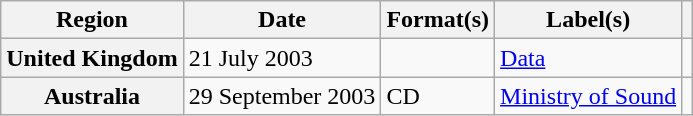<table class="wikitable plainrowheaders">
<tr>
<th scope="col">Region</th>
<th scope="col">Date</th>
<th scope="col">Format(s)</th>
<th scope="col">Label(s)</th>
<th scope="col"></th>
</tr>
<tr>
<th scope="row">United Kingdom</th>
<td>21 July 2003</td>
<td></td>
<td><a href='#'>Data</a></td>
<td></td>
</tr>
<tr>
<th scope="row">Australia</th>
<td>29 September 2003</td>
<td>CD</td>
<td><a href='#'>Ministry of Sound</a></td>
<td></td>
</tr>
</table>
